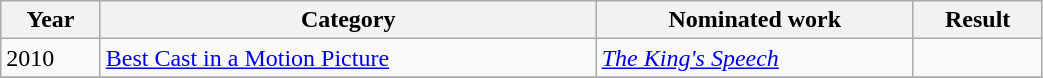<table class="wikitable plainrowheaders" style="width:55%">
<tr>
<th>Year</th>
<th>Category</th>
<th>Nominated work</th>
<th>Result</th>
</tr>
<tr>
<td>2010</td>
<td><a href='#'>Best Cast in a Motion Picture</a></td>
<td><em><a href='#'>The King's Speech</a></em></td>
<td></td>
</tr>
<tr>
</tr>
</table>
